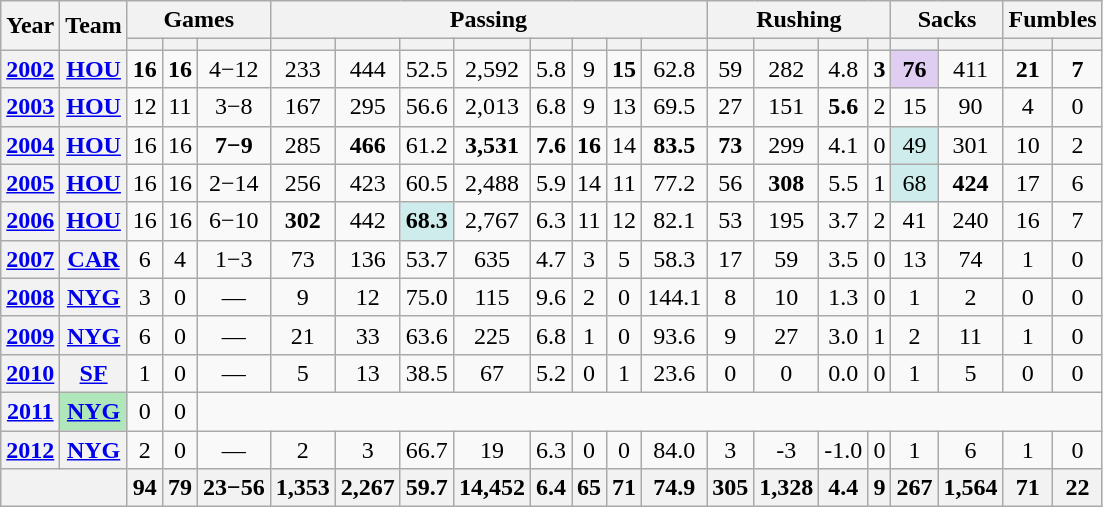<table class="wikitable" style="text-align: center;">
<tr>
<th rowspan="2">Year</th>
<th rowspan="2">Team</th>
<th colspan="3">Games</th>
<th colspan="8">Passing</th>
<th colspan="4">Rushing</th>
<th colspan="2">Sacks</th>
<th colspan="2">Fumbles</th>
</tr>
<tr>
<th></th>
<th></th>
<th></th>
<th></th>
<th></th>
<th></th>
<th></th>
<th></th>
<th></th>
<th></th>
<th></th>
<th></th>
<th></th>
<th></th>
<th></th>
<th></th>
<th></th>
<th></th>
<th></th>
</tr>
<tr>
<th><a href='#'>2002</a></th>
<th><a href='#'>HOU</a></th>
<td><strong>16</strong></td>
<td><strong>16</strong></td>
<td>4−12</td>
<td>233</td>
<td>444</td>
<td>52.5</td>
<td>2,592</td>
<td>5.8</td>
<td>9</td>
<td><strong>15</strong></td>
<td>62.8</td>
<td>59</td>
<td>282</td>
<td>4.8</td>
<td><strong>3</strong></td>
<td style="background:#e0cef2;"><strong>76</strong></td>
<td>411</td>
<td><strong>21</strong></td>
<td><strong>7</strong></td>
</tr>
<tr>
<th><a href='#'>2003</a></th>
<th><a href='#'>HOU</a></th>
<td>12</td>
<td>11</td>
<td>3−8</td>
<td>167</td>
<td>295</td>
<td>56.6</td>
<td>2,013</td>
<td>6.8</td>
<td>9</td>
<td>13</td>
<td>69.5</td>
<td>27</td>
<td>151</td>
<td><strong>5.6</strong></td>
<td>2</td>
<td>15</td>
<td>90</td>
<td>4</td>
<td>0</td>
</tr>
<tr>
<th><a href='#'>2004</a></th>
<th><a href='#'>HOU</a></th>
<td>16</td>
<td>16</td>
<td><strong>7−9</strong></td>
<td>285</td>
<td><strong>466</strong></td>
<td>61.2</td>
<td><strong>3,531</strong></td>
<td><strong>7.6</strong></td>
<td><strong>16</strong></td>
<td>14</td>
<td><strong>83.5</strong></td>
<td><strong>73</strong></td>
<td>299</td>
<td>4.1</td>
<td>0</td>
<td style="background:#cfecec;">49</td>
<td>301</td>
<td>10</td>
<td>2</td>
</tr>
<tr>
<th><a href='#'>2005</a></th>
<th><a href='#'>HOU</a></th>
<td>16</td>
<td>16</td>
<td>2−14</td>
<td>256</td>
<td>423</td>
<td>60.5</td>
<td>2,488</td>
<td>5.9</td>
<td>14</td>
<td>11</td>
<td>77.2</td>
<td>56</td>
<td><strong>308</strong></td>
<td>5.5</td>
<td>1</td>
<td style="background:#cfecec;">68</td>
<td><strong>424</strong></td>
<td>17</td>
<td>6</td>
</tr>
<tr>
<th><a href='#'>2006</a></th>
<th><a href='#'>HOU</a></th>
<td>16</td>
<td>16</td>
<td>6−10</td>
<td><strong>302</strong></td>
<td>442</td>
<td style="background:#cfecec;"><strong>68.3</strong></td>
<td>2,767</td>
<td>6.3</td>
<td>11</td>
<td>12</td>
<td>82.1</td>
<td>53</td>
<td>195</td>
<td>3.7</td>
<td>2</td>
<td>41</td>
<td>240</td>
<td>16</td>
<td>7</td>
</tr>
<tr>
<th><a href='#'>2007</a></th>
<th><a href='#'>CAR</a></th>
<td>6</td>
<td>4</td>
<td>1−3</td>
<td>73</td>
<td>136</td>
<td>53.7</td>
<td>635</td>
<td>4.7</td>
<td>3</td>
<td>5</td>
<td>58.3</td>
<td>17</td>
<td>59</td>
<td>3.5</td>
<td>0</td>
<td>13</td>
<td>74</td>
<td>1</td>
<td>0</td>
</tr>
<tr>
<th><a href='#'>2008</a></th>
<th><a href='#'>NYG</a></th>
<td>3</td>
<td>0</td>
<td>—</td>
<td>9</td>
<td>12</td>
<td>75.0</td>
<td>115</td>
<td>9.6</td>
<td>2</td>
<td>0</td>
<td>144.1</td>
<td>8</td>
<td>10</td>
<td>1.3</td>
<td>0</td>
<td>1</td>
<td>2</td>
<td>0</td>
<td>0</td>
</tr>
<tr>
<th><a href='#'>2009</a></th>
<th><a href='#'>NYG</a></th>
<td>6</td>
<td>0</td>
<td>—</td>
<td>21</td>
<td>33</td>
<td>63.6</td>
<td>225</td>
<td>6.8</td>
<td>1</td>
<td>0</td>
<td>93.6</td>
<td>9</td>
<td>27</td>
<td>3.0</td>
<td>1</td>
<td>2</td>
<td>11</td>
<td>1</td>
<td>0</td>
</tr>
<tr>
<th><a href='#'>2010</a></th>
<th><a href='#'>SF</a></th>
<td>1</td>
<td>0</td>
<td>—</td>
<td>5</td>
<td>13</td>
<td>38.5</td>
<td>67</td>
<td>5.2</td>
<td>0</td>
<td>1</td>
<td>23.6</td>
<td>0</td>
<td>0</td>
<td>0.0</td>
<td>0</td>
<td>1</td>
<td>5</td>
<td>0</td>
<td>0</td>
</tr>
<tr>
<th><a href='#'>2011</a></th>
<th style="background:#afe6ba;"><a href='#'>NYG</a></th>
<td>0</td>
<td>0</td>
<td colspan="17"></td>
</tr>
<tr>
<th><a href='#'>2012</a></th>
<th><a href='#'>NYG</a></th>
<td>2</td>
<td>0</td>
<td>—</td>
<td>2</td>
<td>3</td>
<td>66.7</td>
<td>19</td>
<td>6.3</td>
<td>0</td>
<td>0</td>
<td>84.0</td>
<td>3</td>
<td>-3</td>
<td>-1.0</td>
<td>0</td>
<td>1</td>
<td>6</td>
<td>1</td>
<td>0</td>
</tr>
<tr>
<th colspan="2"></th>
<th>94</th>
<th>79</th>
<th>23−56</th>
<th>1,353</th>
<th>2,267</th>
<th>59.7</th>
<th>14,452</th>
<th>6.4</th>
<th>65</th>
<th>71</th>
<th>74.9</th>
<th>305</th>
<th>1,328</th>
<th>4.4</th>
<th>9</th>
<th>267</th>
<th>1,564</th>
<th>71</th>
<th>22</th>
</tr>
</table>
